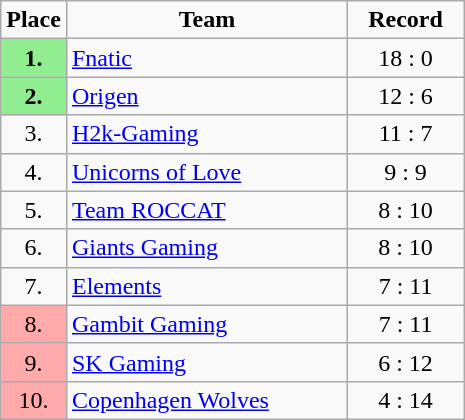<table class="wikitable" style="text-align:left">
<tr>
<td style="text-align:center; width:35px"><strong>Place</strong></td>
<td style="text-align:center; width:180px"><strong>Team</strong></td>
<td style="text-align:center; width:70px"><strong>Record</strong></td>
</tr>
<tr>
<td style="text-align:center" bgcolor="lightgreen"><strong>1.</strong></td>
<td><a href='#'>Fnatic</a></td>
<td style="text-align:center">18 : 0</td>
</tr>
<tr>
<td style="text-align:center" bgcolor="lightgreen"><strong>2.</strong></td>
<td><a href='#'>Origen</a></td>
<td style="text-align:center">12 : 6</td>
</tr>
<tr>
<td style="text-align:center">3.</td>
<td><a href='#'>H2k-Gaming</a></td>
<td style="text-align:center">11 : 7</td>
</tr>
<tr>
<td style="text-align:center">4.</td>
<td><a href='#'>Unicorns of Love</a></td>
<td style="text-align:center">9 : 9</td>
</tr>
<tr>
<td style="text-align:center">5.</td>
<td><a href='#'>Team ROCCAT</a></td>
<td style="text-align:center">8 : 10</td>
</tr>
<tr>
<td style="text-align:center">6.</td>
<td><a href='#'>Giants Gaming</a></td>
<td style="text-align:center">8 : 10</td>
</tr>
<tr>
<td style="text-align:center">7.</td>
<td><a href='#'>Elements</a></td>
<td style="text-align:center">7 : 11</td>
</tr>
<tr>
<td style="text-align:center" bgcolor="#ffaaaa">8.</td>
<td><a href='#'>Gambit Gaming</a></td>
<td style="text-align:center">7 : 11</td>
</tr>
<tr>
<td style="text-align:center" bgcolor="#ffaaaa">9.</td>
<td><a href='#'>SK Gaming</a></td>
<td style="text-align:center">6 : 12</td>
</tr>
<tr>
<td style="text-align:center" bgcolor="#ffaaaa">10.</td>
<td><a href='#'>Copenhagen Wolves</a></td>
<td style="text-align:center">4 : 14</td>
</tr>
</table>
